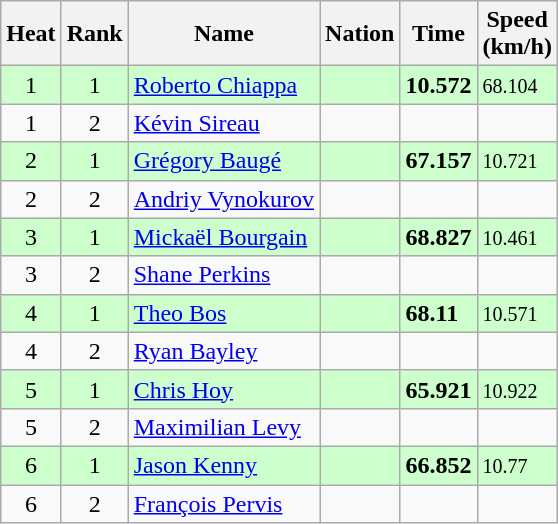<table class=wikitable sortable style=text-align:center>
<tr>
<th>Heat</th>
<th>Rank</th>
<th>Name</th>
<th>Nation</th>
<th>Time</th>
<th>Speed<br>(km/h)</th>
</tr>
<tr style="background: #ccffcc;">
<td>1</td>
<td>1</td>
<td align=left><a href='#'>Roberto Chiappa</a></td>
<td align=left></td>
<td align=left><strong>10.572</strong></td>
<td align=left><small>68.104</small></td>
</tr>
<tr>
<td>1</td>
<td>2</td>
<td align=left><a href='#'>Kévin Sireau</a></td>
<td align=left></td>
<td></td>
<td></td>
</tr>
<tr style="background: #ccffcc;">
<td>2</td>
<td>1</td>
<td align=left><a href='#'>Grégory Baugé</a></td>
<td align=left></td>
<td align=left><strong>67.157</strong></td>
<td align=left><small>10.721</small></td>
</tr>
<tr>
<td>2</td>
<td>2</td>
<td align=left><a href='#'>Andriy Vynokurov</a></td>
<td align=left></td>
<td></td>
<td></td>
</tr>
<tr style="background: #ccffcc;">
<td>3</td>
<td>1</td>
<td align=left><a href='#'>Mickaël Bourgain</a></td>
<td align=left></td>
<td align=left><strong>68.827</strong></td>
<td align=left><small>10.461</small></td>
</tr>
<tr>
<td>3</td>
<td>2</td>
<td align=left><a href='#'>Shane Perkins</a></td>
<td align=left></td>
<td></td>
<td></td>
</tr>
<tr style="background: #ccffcc;">
<td>4</td>
<td>1</td>
<td align=left><a href='#'>Theo Bos</a></td>
<td align=left></td>
<td align=left><strong>68.11</strong></td>
<td align=left><small>10.571</small></td>
</tr>
<tr>
<td>4</td>
<td>2</td>
<td align=left><a href='#'>Ryan Bayley</a></td>
<td align=left></td>
<td></td>
<td></td>
</tr>
<tr style="background: #ccffcc;">
<td>5</td>
<td>1</td>
<td align=left><a href='#'>Chris Hoy</a></td>
<td align=left></td>
<td align=left><strong>65.921</strong></td>
<td align=left><small>10.922</small></td>
</tr>
<tr>
<td>5</td>
<td>2</td>
<td align=left><a href='#'>Maximilian Levy</a></td>
<td align=left></td>
<td></td>
<td></td>
</tr>
<tr style="background: #ccffcc;">
<td>6</td>
<td>1</td>
<td align=left><a href='#'>Jason Kenny</a></td>
<td align=left></td>
<td align=left><strong>66.852</strong></td>
<td align=left><small>10.77</small></td>
</tr>
<tr>
<td>6</td>
<td>2</td>
<td align=left><a href='#'>François Pervis</a></td>
<td align=left></td>
<td></td>
<td></td>
</tr>
</table>
